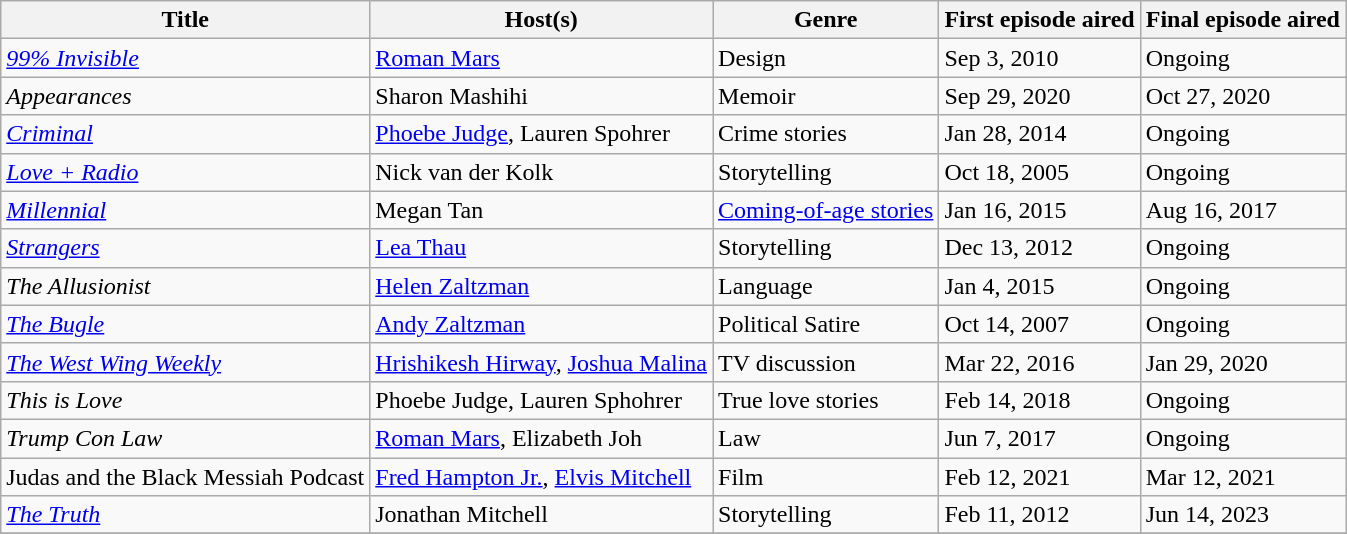<table class="wikitable sortable">
<tr>
<th>Title</th>
<th>Host(s)</th>
<th>Genre</th>
<th>First episode aired</th>
<th>Final episode aired</th>
</tr>
<tr>
<td><em><a href='#'>99% Invisible</a></em></td>
<td><a href='#'>Roman Mars</a></td>
<td>Design</td>
<td>Sep 3, 2010</td>
<td>Ongoing</td>
</tr>
<tr>
<td><em>Appearances</em></td>
<td>Sharon Mashihi</td>
<td>Memoir</td>
<td>Sep 29, 2020</td>
<td>Oct 27, 2020</td>
</tr>
<tr>
<td><em><a href='#'>Criminal</a></em></td>
<td><a href='#'>Phoebe Judge</a>, Lauren Spohrer</td>
<td>Crime stories</td>
<td>Jan 28, 2014</td>
<td>Ongoing</td>
</tr>
<tr>
<td><em><a href='#'>Love + Radio</a></em></td>
<td>Nick van der Kolk</td>
<td>Storytelling</td>
<td>Oct 18, 2005</td>
<td>Ongoing</td>
</tr>
<tr>
<td><em><a href='#'>Millennial</a></em></td>
<td>Megan Tan</td>
<td><a href='#'>Coming-of-age stories</a></td>
<td>Jan 16, 2015</td>
<td>Aug 16, 2017</td>
</tr>
<tr>
<td><em><a href='#'>Strangers</a></em></td>
<td><a href='#'>Lea Thau</a></td>
<td>Storytelling</td>
<td>Dec 13, 2012</td>
<td>Ongoing</td>
</tr>
<tr>
<td><em>The Allusionist</em></td>
<td><a href='#'>Helen Zaltzman</a></td>
<td>Language</td>
<td>Jan 4, 2015</td>
<td>Ongoing</td>
</tr>
<tr>
<td><em><a href='#'>The Bugle</a></em></td>
<td><a href='#'>Andy Zaltzman</a></td>
<td>Political Satire</td>
<td>Oct 14, 2007</td>
<td>Ongoing</td>
</tr>
<tr>
<td><em><a href='#'>The West Wing Weekly</a></em></td>
<td><a href='#'>Hrishikesh Hirway</a>, <a href='#'>Joshua Malina</a></td>
<td>TV discussion</td>
<td>Mar 22, 2016</td>
<td>Jan 29, 2020</td>
</tr>
<tr>
<td><em>This is Love</em></td>
<td>Phoebe Judge, Lauren Sphohrer</td>
<td>True love stories</td>
<td>Feb 14, 2018</td>
<td>Ongoing</td>
</tr>
<tr>
<td><em>Trump Con Law</em></td>
<td><a href='#'>Roman Mars</a>, Elizabeth Joh</td>
<td>Law</td>
<td>Jun 7, 2017</td>
<td>Ongoing</td>
</tr>
<tr>
<td>Judas and the Black Messiah Podcast</td>
<td><a href='#'>Fred Hampton Jr.</a>, <a href='#'>Elvis Mitchell</a></td>
<td>Film</td>
<td>Feb 12, 2021</td>
<td>Mar 12, 2021</td>
</tr>
<tr>
<td><em><a href='#'>The Truth</a></em></td>
<td>Jonathan Mitchell</td>
<td>Storytelling</td>
<td>Feb 11, 2012</td>
<td>Jun 14, 2023</td>
</tr>
<tr>
</tr>
</table>
